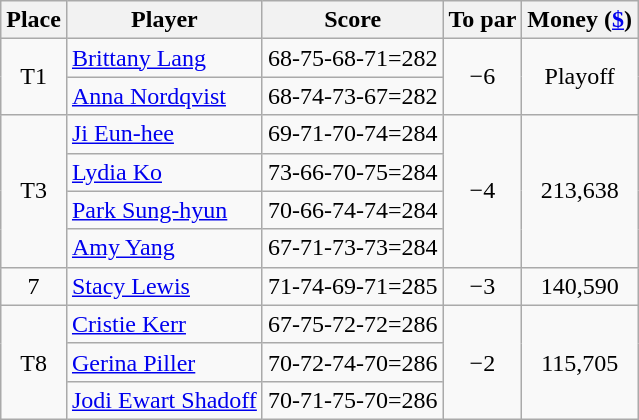<table class="wikitable">
<tr>
<th>Place</th>
<th>Player</th>
<th>Score</th>
<th>To par</th>
<th>Money (<a href='#'>$</a>)</th>
</tr>
<tr>
<td align=center rowspan=2>T1</td>
<td> <a href='#'>Brittany Lang</a></td>
<td>68-75-68-71=282</td>
<td align=center rowspan=2>−6</td>
<td rowspan=2 align=center>Playoff</td>
</tr>
<tr>
<td> <a href='#'>Anna Nordqvist</a></td>
<td>68-74-73-67=282</td>
</tr>
<tr>
<td rowspan=4 align=center>T3</td>
<td> <a href='#'>Ji Eun-hee</a></td>
<td>69-71-70-74=284</td>
<td rowspan=4 align=center>−4</td>
<td rowspan=4 align=center>213,638</td>
</tr>
<tr>
<td> <a href='#'>Lydia Ko</a></td>
<td>73-66-70-75=284</td>
</tr>
<tr>
<td> <a href='#'>Park Sung-hyun</a></td>
<td>70-66-74-74=284</td>
</tr>
<tr>
<td> <a href='#'>Amy Yang</a></td>
<td>67-71-73-73=284</td>
</tr>
<tr>
<td align=center>7</td>
<td> <a href='#'>Stacy Lewis</a></td>
<td>71-74-69-71=285</td>
<td align=center>−3</td>
<td align=center>140,590</td>
</tr>
<tr>
<td rowspan=3 align=center>T8</td>
<td> <a href='#'>Cristie Kerr</a></td>
<td>67-75-72-72=286</td>
<td rowspan=3 align=center>−2</td>
<td rowspan=3 align=center>115,705</td>
</tr>
<tr>
<td> <a href='#'>Gerina Piller</a></td>
<td>70-72-74-70=286</td>
</tr>
<tr>
<td> <a href='#'>Jodi Ewart Shadoff</a></td>
<td>70-71-75-70=286</td>
</tr>
</table>
